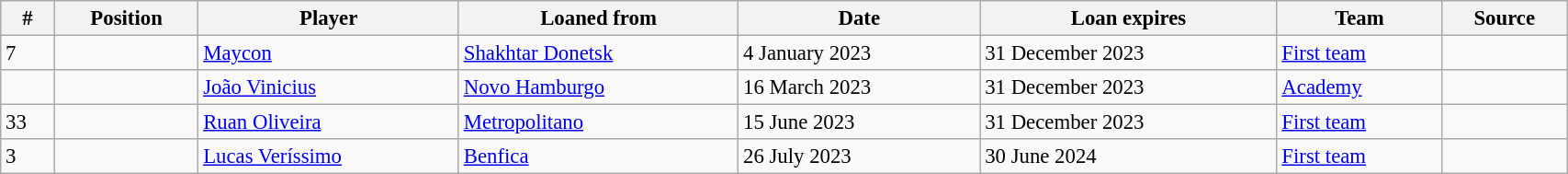<table class="wikitable sortable" style="width:90%; text-align:center; font-size:95%; text-align:left;">
<tr>
<th><strong>#</strong></th>
<th><strong>Position </strong></th>
<th><strong>Player </strong></th>
<th><strong>Loaned from</strong></th>
<th><strong>Date </strong></th>
<th><strong>Loan expires </strong></th>
<th><strong>Team</strong></th>
<th><strong>Source</strong></th>
</tr>
<tr>
<td>7</td>
<td></td>
<td> <a href='#'>Maycon</a></td>
<td> <a href='#'>Shakhtar Donetsk</a></td>
<td>4 January 2023</td>
<td>31 December 2023</td>
<td><a href='#'>First team</a></td>
<td></td>
</tr>
<tr>
<td></td>
<td></td>
<td> <a href='#'>João Vinicius</a></td>
<td> <a href='#'>Novo Hamburgo</a></td>
<td>16 March 2023</td>
<td>31 December 2023</td>
<td><a href='#'>Academy</a></td>
<td></td>
</tr>
<tr>
<td>33</td>
<td></td>
<td> <a href='#'>Ruan Oliveira</a></td>
<td> <a href='#'>Metropolitano</a></td>
<td>15 June 2023</td>
<td>31 December 2023</td>
<td><a href='#'>First team</a></td>
<td></td>
</tr>
<tr>
<td>3</td>
<td></td>
<td> <a href='#'>Lucas Veríssimo</a></td>
<td> <a href='#'>Benfica</a></td>
<td>26 July 2023</td>
<td>30 June 2024</td>
<td><a href='#'>First team</a></td>
<td></td>
</tr>
</table>
